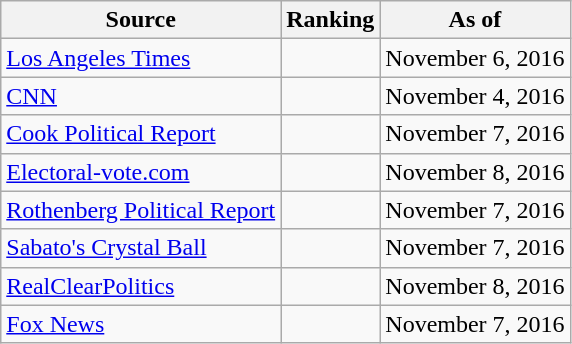<table class="wikitable" style="text-align:center">
<tr>
<th>Source</th>
<th>Ranking</th>
<th>As of</th>
</tr>
<tr>
<td align="left"><a href='#'>Los Angeles Times</a></td>
<td></td>
<td>November 6, 2016</td>
</tr>
<tr>
<td align="left"><a href='#'>CNN</a></td>
<td></td>
<td>November 4, 2016</td>
</tr>
<tr>
<td align="left"><a href='#'>Cook Political Report</a></td>
<td></td>
<td>November 7, 2016</td>
</tr>
<tr>
<td align="left"><a href='#'>Electoral-vote.com</a></td>
<td></td>
<td>November 8, 2016</td>
</tr>
<tr>
<td align=left><a href='#'>Rothenberg Political Report</a></td>
<td></td>
<td>November 7, 2016</td>
</tr>
<tr>
<td align="left"><a href='#'>Sabato's Crystal Ball</a></td>
<td></td>
<td>November 7, 2016</td>
</tr>
<tr>
<td align="left"><a href='#'>RealClearPolitics</a></td>
<td></td>
<td>November 8, 2016</td>
</tr>
<tr>
<td align="left"><a href='#'>Fox News</a></td>
<td></td>
<td>November 7, 2016</td>
</tr>
</table>
